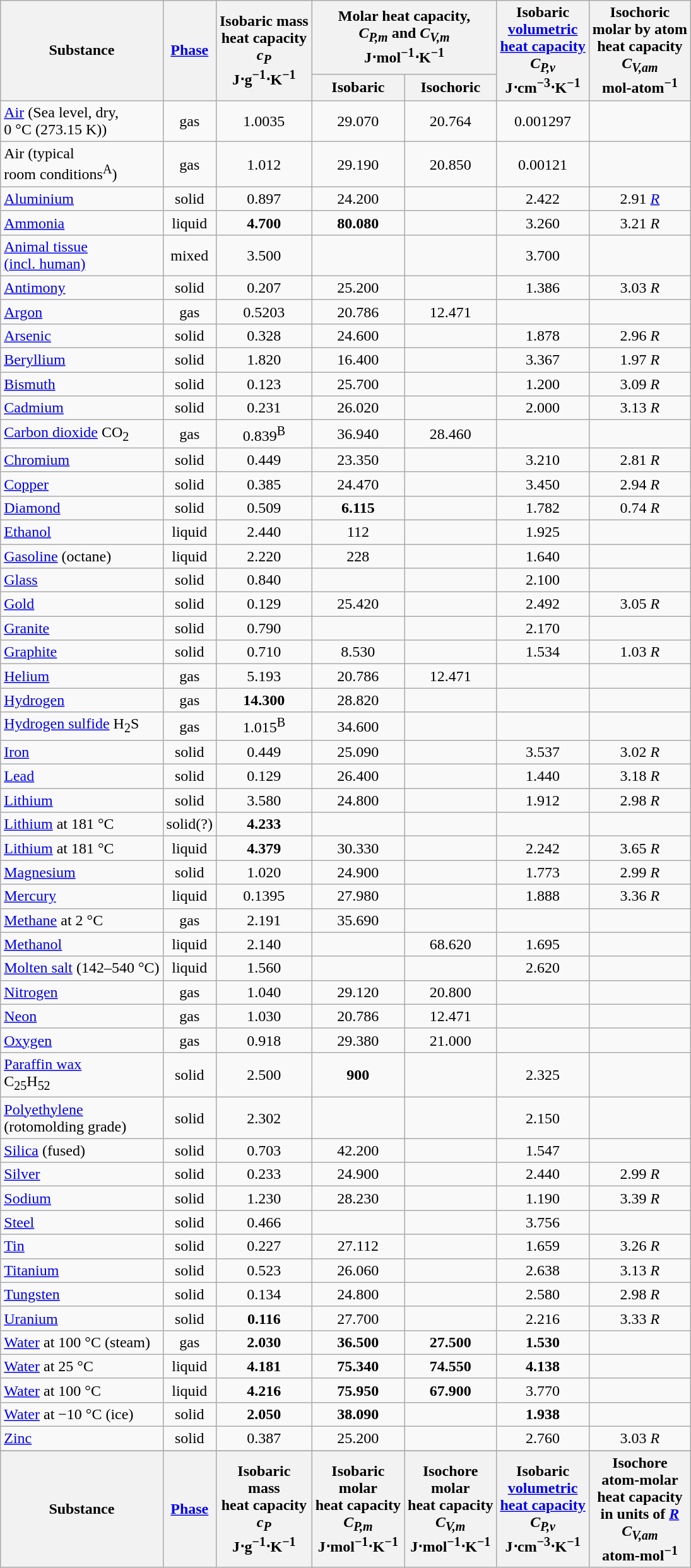<table class="wikitable sortable sticky-header-multi" style="text-align:center">
<tr>
<th rowspan=2 data-sort-type=text>Substance</th>
<th rowspan=2 data-sort-type=text><a href='#'>Phase</a></th>
<th rowspan=2 data-sort-type=number>Isobaric mass <br>heat capacity<br><em>c<sub>P</sub></em><br>J⋅g<sup>−1</sup>⋅K<sup>−1</sup></th>
<th colspan=2>Molar heat capacity, <br><em>C<sub>P,m</sub></em> and <em>C<sub>V,m</sub></em><br>J⋅mol<sup>−1</sup>⋅K<sup>−1</sup></th>
<th rowspan=2 data-sort-type=number>Isobaric<br><a href='#'>volumetric<br>heat capacity</a><br><em>C<sub>P,v</sub></em><br>  J⋅cm<sup>−3</sup>⋅K<sup>−1</sup></th>
<th rowspan=2 data-sort-type=number>Isochoric <br>molar by atom <br>heat capacity <br><em>C<sub>V,am</sub></em> <br>mol-atom<sup>−1</sup></th>
</tr>
<tr>
<th data-sort-type=number>Isobaric</th>
<th data-sort-type=number>Isochoric</th>
</tr>
<tr>
<td align=left><a href='#'>Air</a> (Sea level, dry, <br>0 °C (273.15 K))</td>
<td>gas</td>
<td>1.0035</td>
<td>29.070</td>
<td>20.764</td>
<td>0.001297</td>
<td></td>
</tr>
<tr>
<td align=left>Air (typical <br>room conditions<sup>A</sup>)</td>
<td>gas</td>
<td>1.012</td>
<td>29.190</td>
<td>20.850</td>
<td>0.00121</td>
<td></td>
</tr>
<tr>
<td align=left><a href='#'>Aluminium</a></td>
<td>solid</td>
<td>0.897</td>
<td>24.200</td>
<td></td>
<td>2.422</td>
<td>2.91 <em><a href='#'>R</a></em></td>
</tr>
<tr>
<td align=left><a href='#'>Ammonia</a></td>
<td>liquid</td>
<td><strong>4.700</strong></td>
<td><strong>80.080</strong></td>
<td></td>
<td>3.260</td>
<td>3.21 <em>R</em></td>
</tr>
<tr>
<td align=left><a href='#'>Animal tissue <br>(incl. human)</a></td>
<td>mixed</td>
<td><span> 3.500</span></td>
<td></td>
<td></td>
<td>3.700</td>
<td></td>
</tr>
<tr>
<td align=left><a href='#'>Antimony</a></td>
<td>solid</td>
<td>0.207</td>
<td>25.200</td>
<td></td>
<td>1.386</td>
<td>3.03 <em>R</em></td>
</tr>
<tr>
<td align=left><a href='#'>Argon</a></td>
<td>gas</td>
<td>0.5203</td>
<td>20.786</td>
<td>12.471</td>
<td></td>
<td></td>
</tr>
<tr>
<td align=left><a href='#'>Arsenic</a></td>
<td>solid</td>
<td>0.328</td>
<td>24.600</td>
<td></td>
<td>1.878</td>
<td>2.96 <em>R</em></td>
</tr>
<tr>
<td align=left><a href='#'>Beryllium</a></td>
<td>solid</td>
<td>1.820</td>
<td>16.400</td>
<td></td>
<td>3.367</td>
<td>1.97 <em>R</em></td>
</tr>
<tr>
<td align=left><a href='#'>Bismuth</a></td>
<td>solid</td>
<td>0.123</td>
<td>25.700</td>
<td></td>
<td>1.200</td>
<td>3.09 <em>R</em></td>
</tr>
<tr>
<td align=left><a href='#'>Cadmium</a></td>
<td>solid</td>
<td>0.231</td>
<td>26.020</td>
<td></td>
<td>2.000</td>
<td>3.13 <em>R</em></td>
</tr>
<tr>
<td align=left><a href='#'>Carbon dioxide</a> CO<sub>2</sub></td>
<td>gas</td>
<td>0.839<sup>B</sup></td>
<td>36.940</td>
<td>28.460</td>
<td></td>
<td></td>
</tr>
<tr>
<td align=left><a href='#'>Chromium</a></td>
<td>solid</td>
<td>0.449</td>
<td>23.350</td>
<td></td>
<td>3.210</td>
<td>2.81 <em>R</em></td>
</tr>
<tr>
<td align=left><a href='#'>Copper</a></td>
<td>solid</td>
<td>0.385</td>
<td>24.470</td>
<td></td>
<td>3.450</td>
<td>2.94 <em>R</em></td>
</tr>
<tr>
<td align=left><a href='#'>Diamond</a></td>
<td>solid</td>
<td>0.509</td>
<td><span><strong>6.115</strong></span></td>
<td></td>
<td>1.782</td>
<td>0.74 <em>R</em></td>
</tr>
<tr>
<td align=left><a href='#'>Ethanol</a></td>
<td>liquid</td>
<td>2.440</td>
<td>112</td>
<td></td>
<td>1.925</td>
<td></td>
</tr>
<tr>
<td align=left><a href='#'>Gasoline</a> (octane)</td>
<td>liquid</td>
<td>2.220</td>
<td>228</td>
<td></td>
<td>1.640</td>
<td></td>
</tr>
<tr>
<td align=left><a href='#'>Glass</a></td>
<td>solid</td>
<td>0.840</td>
<td></td>
<td></td>
<td>2.100</td>
<td></td>
</tr>
<tr>
<td align=left><a href='#'>Gold</a></td>
<td>solid</td>
<td>0.129</td>
<td>25.420</td>
<td></td>
<td>2.492</td>
<td>3.05 <em>R</em></td>
</tr>
<tr>
<td align=left><a href='#'>Granite</a></td>
<td>solid</td>
<td>0.790</td>
<td></td>
<td></td>
<td>2.170</td>
<td></td>
</tr>
<tr>
<td align=left><a href='#'>Graphite</a></td>
<td>solid</td>
<td>0.710</td>
<td>8.530</td>
<td></td>
<td>1.534</td>
<td>1.03 <em>R</em></td>
</tr>
<tr>
<td align=left><a href='#'>Helium</a></td>
<td>gas</td>
<td>5.193</td>
<td>20.786</td>
<td>12.471</td>
<td></td>
<td></td>
</tr>
<tr>
<td align=left><a href='#'>Hydrogen</a></td>
<td>gas</td>
<td><span><strong>14.300</strong></span></td>
<td>28.820</td>
<td></td>
<td></td>
<td></td>
</tr>
<tr>
<td align=left><a href='#'>Hydrogen sulfide</a> H<sub>2</sub>S</td>
<td>gas</td>
<td>1.015<sup>B</sup></td>
<td>34.600</td>
<td></td>
<td></td>
<td></td>
</tr>
<tr>
<td align=left><a href='#'>Iron</a></td>
<td>solid</td>
<td>0.449</td>
<td>25.090</td>
<td></td>
<td>3.537</td>
<td>3.02 <em>R</em></td>
</tr>
<tr>
<td align=left><a href='#'>Lead</a></td>
<td>solid</td>
<td>0.129</td>
<td>26.400</td>
<td></td>
<td>1.440</td>
<td>3.18 <em>R</em></td>
</tr>
<tr>
<td align=left><a href='#'>Lithium</a></td>
<td>solid</td>
<td>3.580</td>
<td>24.800</td>
<td></td>
<td>1.912</td>
<td>2.98 <em>R</em></td>
</tr>
<tr>
<td align=left><a href='#'>Lithium</a> at 181 °C</td>
<td>solid(?)</td>
<td><strong>4.233</strong></td>
<td></td>
<td></td>
<td></td>
<td></td>
</tr>
<tr>
<td align=left><a href='#'>Lithium</a> at 181 °C</td>
<td>liquid</td>
<td><strong>4.379</strong></td>
<td>30.330</td>
<td></td>
<td>2.242</td>
<td>3.65 <em>R</em></td>
</tr>
<tr>
<td align=left><a href='#'>Magnesium</a></td>
<td>solid</td>
<td>1.020</td>
<td>24.900</td>
<td></td>
<td>1.773</td>
<td>2.99 <em>R</em></td>
</tr>
<tr>
<td align=left><a href='#'>Mercury</a></td>
<td>liquid</td>
<td>0.1395</td>
<td>27.980</td>
<td></td>
<td>1.888</td>
<td>3.36 <em>R</em></td>
</tr>
<tr>
<td align=left><a href='#'>Methane</a> at 2 °C</td>
<td>gas</td>
<td>2.191</td>
<td>35.690</td>
<td></td>
<td></td>
<td></td>
</tr>
<tr>
<td align=left><a href='#'>Methanol</a></td>
<td>liquid</td>
<td>2.140</td>
<td></td>
<td>68.620</td>
<td>1.695</td>
<td></td>
</tr>
<tr>
<td align=left><a href='#'>Molten salt</a> (142–540 °C)</td>
<td>liquid</td>
<td>1.560</td>
<td></td>
<td></td>
<td>2.620</td>
<td></td>
</tr>
<tr>
<td align=left><a href='#'>Nitrogen</a></td>
<td>gas</td>
<td>1.040</td>
<td>29.120</td>
<td>20.800</td>
<td></td>
<td></td>
</tr>
<tr>
<td align=left><a href='#'>Neon</a></td>
<td>gas</td>
<td>1.030</td>
<td>20.786</td>
<td>12.471</td>
<td></td>
<td></td>
</tr>
<tr>
<td align=left><a href='#'>Oxygen</a></td>
<td>gas</td>
<td>0.918</td>
<td>29.380</td>
<td>21.000</td>
<td></td>
<td></td>
</tr>
<tr>
<td align=left><a href='#'>Paraffin wax</a><br>C<sub>25</sub>H<sub>52</sub></td>
<td>solid</td>
<td>2.500</td>
<td><span><strong>900</strong></span></td>
<td></td>
<td>2.325</td>
<td></td>
</tr>
<tr>
<td align=left><a href='#'>Polyethylene</a> <br>(rotomolding grade)</td>
<td>solid</td>
<td>2.302</td>
<td></td>
<td></td>
<td>2.150</td>
<td></td>
</tr>
<tr>
<td align=left><a href='#'>Silica</a> (fused)</td>
<td>solid</td>
<td>0.703</td>
<td>42.200</td>
<td></td>
<td>1.547</td>
<td></td>
</tr>
<tr>
<td align=left><a href='#'>Silver</a></td>
<td>solid</td>
<td>0.233</td>
<td>24.900</td>
<td></td>
<td>2.440</td>
<td>2.99 <em>R</em></td>
</tr>
<tr>
<td align=left><a href='#'>Sodium</a></td>
<td>solid</td>
<td>1.230</td>
<td>28.230</td>
<td></td>
<td>1.190</td>
<td>3.39 <em>R</em></td>
</tr>
<tr>
<td align=left><a href='#'>Steel</a></td>
<td>solid</td>
<td>0.466</td>
<td></td>
<td></td>
<td>3.756</td>
<td></td>
</tr>
<tr>
<td align=left><a href='#'>Tin</a></td>
<td>solid</td>
<td>0.227</td>
<td>27.112</td>
<td></td>
<td>1.659</td>
<td>3.26 <em>R</em></td>
</tr>
<tr>
<td align=left><a href='#'>Titanium</a></td>
<td>solid</td>
<td>0.523</td>
<td>26.060</td>
<td></td>
<td>2.638</td>
<td>3.13 <em>R</em></td>
</tr>
<tr>
<td align=left><a href='#'>Tungsten</a></td>
<td>solid</td>
<td>0.134</td>
<td>24.800</td>
<td></td>
<td>2.580</td>
<td>2.98 <em>R</em></td>
</tr>
<tr>
<td align=left><a href='#'>Uranium</a></td>
<td>solid</td>
<td><span><strong>0.116</strong></span></td>
<td>27.700</td>
<td></td>
<td>2.216</td>
<td>3.33 <em>R</em></td>
</tr>
<tr>
<td align=left><a href='#'>Water</a> at 100 °C (steam)</td>
<td>gas</td>
<td><strong>2.030</strong></td>
<td><strong>36.500</strong></td>
<td><strong>27.500</strong></td>
<td><strong>1.530</strong></td>
<td></td>
</tr>
<tr>
<td align=left><a href='#'>Water</a> at 25 °C</td>
<td>liquid</td>
<td><strong>4.181</strong></td>
<td><strong>75.340</strong></td>
<td><strong>74.550</strong></td>
<td><strong>4.138</strong></td>
<td></td>
</tr>
<tr>
<td align=left><a href='#'>Water</a> at 100 °C</td>
<td>liquid</td>
<td><strong>4.216</strong> </td>
<td><strong>75.950</strong></td>
<td><strong>67.900</strong></td>
<td>3.770</td>
<td></td>
</tr>
<tr>
<td align=left><a href='#'>Water</a> at −10 °C (ice)</td>
<td>solid</td>
<td><strong>2.050</strong></td>
<td><strong>38.090</strong></td>
<td></td>
<td><strong>1.938</strong></td>
<td></td>
</tr>
<tr>
<td align=left><a href='#'>Zinc</a></td>
<td>solid</td>
<td>0.387</td>
<td>25.200</td>
<td></td>
<td>2.760</td>
<td>3.03 <em>R</em></td>
</tr>
<tr>
</tr>
<tr class="sortbottom">
<th>Substance</th>
<th><a href='#'>Phase</a></th>
<th>Isobaric<br>mass<br>heat capacity<br><em>c<sub>P</sub></em><br>J⋅g<sup>−1</sup>⋅K<sup>−1</sup></th>
<th>Isobaric<br>molar<br>heat capacity<br><em>C<sub>P,m</sub></em><br>J⋅mol<sup>−1</sup>⋅K<sup>−1</sup></th>
<th>Isochore<br>molar<br>heat capacity<br><em>C<sub>V,m</sub></em><br>J⋅mol<sup>−1</sup>⋅K<sup>−1</sup></th>
<th>Isobaric<br><a href='#'>volumetric<br>heat capacity</a><br><em>C<sub>P,v</sub></em><br>J⋅cm<sup>−3</sup>⋅K<sup>−1</sup></th>
<th>Isochore<br>atom-molar<br>heat capacity<br>in units of <em><a href='#'>R</a></em><br><em>C<sub>V,am</sub></em><br>atom-mol<sup>−1</sup></th>
</tr>
</table>
